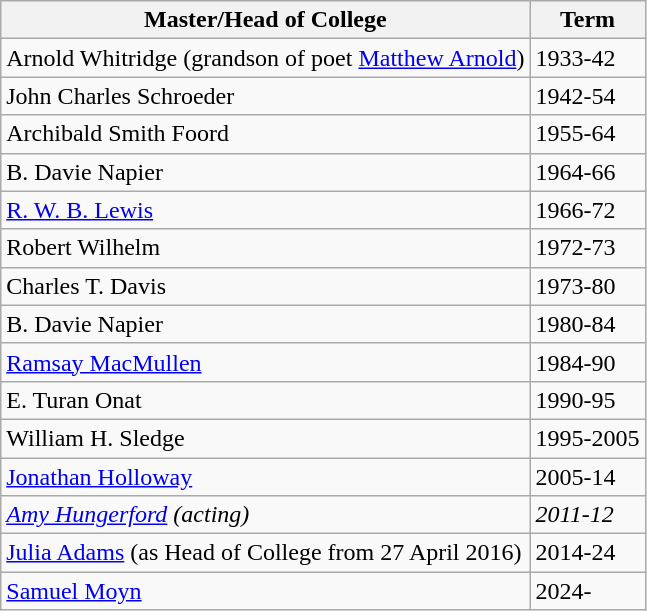<table class="wikitable">
<tr>
<th>Master/Head of College</th>
<th>Term</th>
</tr>
<tr>
<td>Arnold Whitridge (grandson of poet <a href='#'>Matthew Arnold</a>)</td>
<td>1933-42</td>
</tr>
<tr>
<td>John Charles Schroeder</td>
<td>1942-54</td>
</tr>
<tr>
<td>Archibald Smith Foord</td>
<td>1955-64</td>
</tr>
<tr>
<td>B. Davie Napier</td>
<td>1964-66</td>
</tr>
<tr>
<td><a href='#'>R. W. B. Lewis</a></td>
<td>1966-72</td>
</tr>
<tr>
<td>Robert Wilhelm</td>
<td>1972-73</td>
</tr>
<tr>
<td>Charles T. Davis</td>
<td>1973-80</td>
</tr>
<tr>
<td>B. Davie Napier</td>
<td>1980-84</td>
</tr>
<tr>
<td><a href='#'>Ramsay MacMullen</a></td>
<td>1984-90</td>
</tr>
<tr>
<td>E. Turan Onat</td>
<td>1990-95</td>
</tr>
<tr>
<td>William H. Sledge</td>
<td>1995-2005</td>
</tr>
<tr>
<td><a href='#'>Jonathan Holloway</a></td>
<td>2005-14</td>
</tr>
<tr>
<td><em><a href='#'>Amy Hungerford</a> (acting)</em></td>
<td><em>2011-12</em></td>
</tr>
<tr>
<td><a href='#'>Julia Adams</a> (as Head of College from 27 April 2016)</td>
<td>2014-24</td>
</tr>
<tr>
<td><a href='#'>Samuel Moyn</a></td>
<td>2024-</td>
</tr>
</table>
